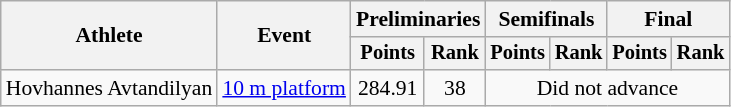<table class="wikitable" style="font-size:90%; text-align: center">
<tr>
<th rowspan="2">Athlete</th>
<th rowspan="2">Event</th>
<th colspan="2">Preliminaries</th>
<th colspan="2">Semifinals</th>
<th colspan="2">Final</th>
</tr>
<tr style="font-size:95%">
<th>Points</th>
<th>Rank</th>
<th>Points</th>
<th>Rank</th>
<th>Points</th>
<th>Rank</th>
</tr>
<tr align=center>
<td align=left>Hovhannes Avtandilyan</td>
<td align=left><a href='#'>10 m platform</a></td>
<td>284.91</td>
<td>38</td>
<td colspan=4>Did not advance</td>
</tr>
</table>
